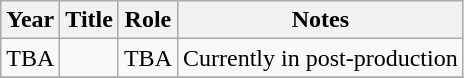<table class="wikitable sortable">
<tr>
<th>Year</th>
<th>Title</th>
<th>Role</th>
<th class="unsortable">Notes</th>
</tr>
<tr>
<td>TBA</td>
<td></td>
<td>TBA</td>
<td>Currently in post-production</td>
</tr>
<tr>
</tr>
</table>
